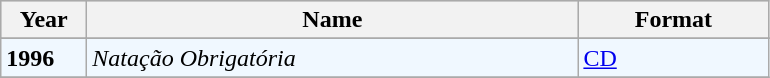<table class="wikitable"|width=100%>
<tr bgcolor="#CCCCCC">
<th align="left" valign="top" width="50">Year</th>
<th align="left" valign="top" width="320">Name</th>
<th align="left" valign="top" width="120">Format</th>
</tr>
<tr>
</tr>
<tr ---- bgcolor="#F0F8FF">
<td><strong>1996</strong></td>
<td><em>Natação Obrigatória</em></td>
<td><a href='#'>CD</a></td>
</tr>
<tr>
</tr>
</table>
